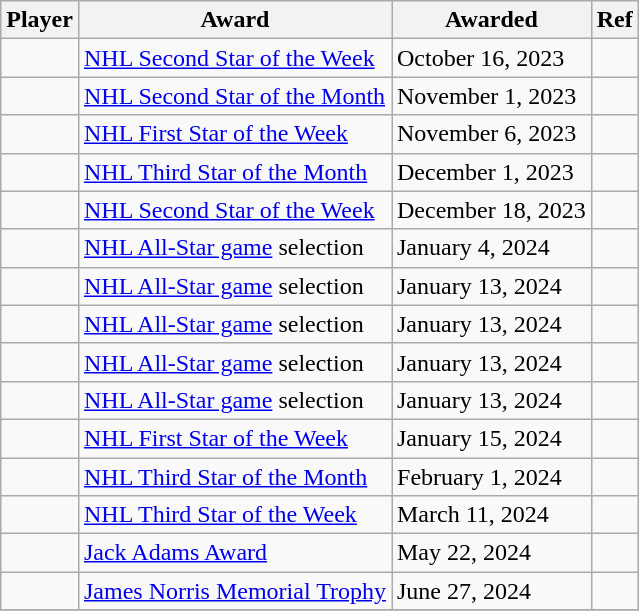<table class="wikitable sortable">
<tr>
<th>Player</th>
<th>Award</th>
<th data-sort-type="date">Awarded</th>
<th>Ref</th>
</tr>
<tr>
<td></td>
<td><a href='#'>NHL Second Star of the Week</a></td>
<td>October 16, 2023</td>
<td></td>
</tr>
<tr>
<td></td>
<td><a href='#'>NHL Second Star of the Month</a></td>
<td>November 1, 2023</td>
<td></td>
</tr>
<tr>
<td></td>
<td><a href='#'>NHL First Star of the Week</a></td>
<td>November 6, 2023</td>
<td></td>
</tr>
<tr>
<td></td>
<td><a href='#'>NHL Third Star of the Month</a></td>
<td>December 1, 2023</td>
<td></td>
</tr>
<tr>
<td></td>
<td><a href='#'>NHL Second Star of the Week</a></td>
<td>December 18, 2023</td>
<td></td>
</tr>
<tr>
<td></td>
<td><a href='#'>NHL All-Star game</a> selection</td>
<td>January 4, 2024</td>
<td></td>
</tr>
<tr>
<td></td>
<td><a href='#'>NHL All-Star game</a> selection</td>
<td>January 13, 2024</td>
<td></td>
</tr>
<tr>
<td></td>
<td><a href='#'>NHL All-Star game</a> selection</td>
<td>January 13, 2024</td>
<td></td>
</tr>
<tr>
<td></td>
<td><a href='#'>NHL All-Star game</a> selection</td>
<td>January 13, 2024</td>
<td></td>
</tr>
<tr>
<td></td>
<td><a href='#'>NHL All-Star game</a> selection</td>
<td>January 13, 2024</td>
<td></td>
</tr>
<tr>
<td></td>
<td><a href='#'>NHL First Star of the Week</a></td>
<td>January 15, 2024</td>
<td></td>
</tr>
<tr>
<td></td>
<td><a href='#'>NHL Third Star of the Month</a></td>
<td>February 1, 2024</td>
<td></td>
</tr>
<tr>
<td></td>
<td><a href='#'>NHL Third Star of the Week</a></td>
<td>March 11, 2024</td>
<td></td>
</tr>
<tr>
<td></td>
<td><a href='#'>Jack Adams Award</a></td>
<td>May 22, 2024</td>
<td></td>
</tr>
<tr>
<td></td>
<td><a href='#'>James Norris Memorial Trophy</a></td>
<td>June 27, 2024</td>
<td></td>
</tr>
<tr>
</tr>
</table>
